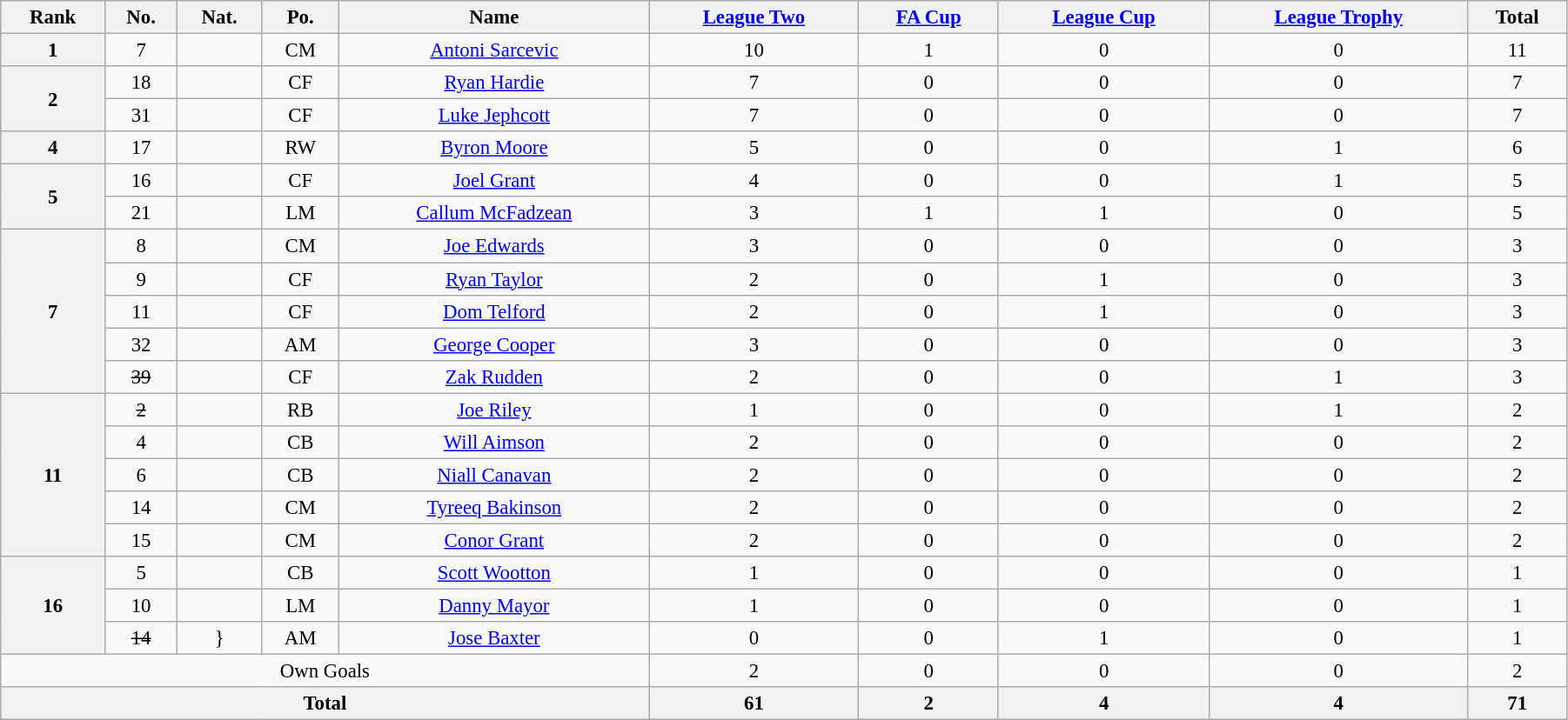<table class="wikitable" style="text-align:center; font-size:95%; width:95%;">
<tr>
<th>Rank</th>
<th>No.</th>
<th>Nat.</th>
<th>Po.</th>
<th>Name</th>
<th><a href='#'>League Two</a></th>
<th><a href='#'>FA Cup</a></th>
<th><a href='#'>League Cup</a></th>
<th><a href='#'>League Trophy</a></th>
<th>Total</th>
</tr>
<tr>
<th rowspa=1>1</th>
<td>7</td>
<td></td>
<td>CM</td>
<td><a href='#'>Antoni Sarcevic</a></td>
<td>10</td>
<td>1</td>
<td>0</td>
<td>0</td>
<td>11</td>
</tr>
<tr>
<th rowspan=2>2</th>
<td>18</td>
<td></td>
<td>CF</td>
<td><a href='#'>Ryan Hardie</a></td>
<td>7</td>
<td>0</td>
<td>0</td>
<td>0</td>
<td>7</td>
</tr>
<tr>
<td>31</td>
<td></td>
<td>CF</td>
<td><a href='#'>Luke Jephcott</a></td>
<td>7</td>
<td>0</td>
<td>0</td>
<td>0</td>
<td>7</td>
</tr>
<tr>
<th rowspan=1>4</th>
<td>17</td>
<td></td>
<td>RW</td>
<td><a href='#'>Byron Moore</a></td>
<td>5</td>
<td>0</td>
<td>0</td>
<td>1</td>
<td>6</td>
</tr>
<tr>
<th rowspan=2>5</th>
<td>16</td>
<td></td>
<td>CF</td>
<td><a href='#'>Joel Grant</a></td>
<td>4</td>
<td>0</td>
<td>0</td>
<td>1</td>
<td>5</td>
</tr>
<tr>
<td>21</td>
<td></td>
<td>LM</td>
<td><a href='#'>Callum McFadzean</a></td>
<td>3</td>
<td>1</td>
<td>1</td>
<td>0</td>
<td>5</td>
</tr>
<tr>
<th rowspan=5>7</th>
<td>8</td>
<td></td>
<td>CM</td>
<td><a href='#'>Joe Edwards</a></td>
<td>3</td>
<td>0</td>
<td>0</td>
<td>0</td>
<td>3</td>
</tr>
<tr>
<td>9</td>
<td></td>
<td>CF</td>
<td><a href='#'>Ryan Taylor</a></td>
<td>2</td>
<td>0</td>
<td>1</td>
<td>0</td>
<td>3</td>
</tr>
<tr>
<td>11</td>
<td></td>
<td>CF</td>
<td><a href='#'>Dom Telford</a></td>
<td>2</td>
<td>0</td>
<td>1</td>
<td>0</td>
<td>3</td>
</tr>
<tr>
<td>32</td>
<td></td>
<td>AM</td>
<td><a href='#'>George Cooper</a></td>
<td>3</td>
<td>0</td>
<td>0</td>
<td>0</td>
<td>3</td>
</tr>
<tr>
<td><s>39</s></td>
<td></td>
<td>CF</td>
<td><a href='#'>Zak Rudden</a></td>
<td>2</td>
<td>0</td>
<td>0</td>
<td>1</td>
<td>3</td>
</tr>
<tr>
<th rowspan=5>11</th>
<td><s>2</s></td>
<td></td>
<td>RB</td>
<td><a href='#'>Joe Riley</a></td>
<td>1</td>
<td>0</td>
<td>0</td>
<td>1</td>
<td>2</td>
</tr>
<tr>
<td>4</td>
<td></td>
<td>CB</td>
<td><a href='#'>Will Aimson</a></td>
<td>2</td>
<td>0</td>
<td>0</td>
<td>0</td>
<td>2</td>
</tr>
<tr>
<td>6</td>
<td></td>
<td>CB</td>
<td><a href='#'>Niall Canavan</a></td>
<td>2</td>
<td>0</td>
<td>0</td>
<td>0</td>
<td>2</td>
</tr>
<tr>
<td>14</td>
<td></td>
<td>CM</td>
<td><a href='#'>Tyreeq Bakinson</a></td>
<td>2</td>
<td>0</td>
<td>0</td>
<td>0</td>
<td>2</td>
</tr>
<tr>
<td>15</td>
<td></td>
<td>CM</td>
<td><a href='#'>Conor Grant</a></td>
<td>2</td>
<td>0</td>
<td>0</td>
<td>0</td>
<td>2</td>
</tr>
<tr>
<th rowspan=3>16</th>
<td>5</td>
<td></td>
<td>CB</td>
<td><a href='#'>Scott Wootton</a></td>
<td>1</td>
<td>0</td>
<td>0</td>
<td>0</td>
<td>1</td>
</tr>
<tr>
<td>10</td>
<td></td>
<td>LM</td>
<td><a href='#'>Danny Mayor</a></td>
<td>1</td>
<td>0</td>
<td>0</td>
<td>0</td>
<td>1</td>
</tr>
<tr>
<td><s>14</s></td>
<td>}</td>
<td>AM</td>
<td><a href='#'>Jose Baxter</a></td>
<td>0</td>
<td>0</td>
<td>1</td>
<td>0</td>
<td>1</td>
</tr>
<tr>
<td colspan=5>Own Goals</td>
<td>2</td>
<td>0</td>
<td>0</td>
<td>0</td>
<td>2</td>
</tr>
<tr>
<th colspan=5>Total</th>
<th>61</th>
<th>2</th>
<th>4</th>
<th>4</th>
<th>71</th>
</tr>
</table>
